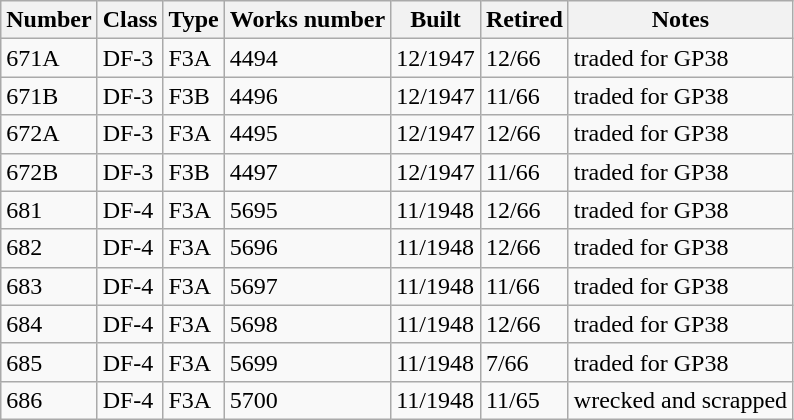<table class="wikitable">
<tr>
<th>Number</th>
<th>Class</th>
<th>Type</th>
<th>Works number</th>
<th>Built</th>
<th>Retired</th>
<th>Notes</th>
</tr>
<tr>
<td>671A</td>
<td>DF-3</td>
<td>F3A</td>
<td>4494</td>
<td>12/1947</td>
<td>12/66</td>
<td>traded for GP38</td>
</tr>
<tr>
<td>671B</td>
<td>DF-3</td>
<td>F3B</td>
<td>4496</td>
<td>12/1947</td>
<td>11/66</td>
<td>traded for GP38</td>
</tr>
<tr>
<td>672A</td>
<td>DF-3</td>
<td>F3A</td>
<td>4495</td>
<td>12/1947</td>
<td>12/66</td>
<td>traded for GP38</td>
</tr>
<tr>
<td>672B</td>
<td>DF-3</td>
<td>F3B</td>
<td>4497</td>
<td>12/1947</td>
<td>11/66</td>
<td>traded for GP38</td>
</tr>
<tr>
<td>681</td>
<td>DF-4</td>
<td>F3A</td>
<td>5695</td>
<td>11/1948</td>
<td>12/66</td>
<td>traded for GP38</td>
</tr>
<tr>
<td>682</td>
<td>DF-4</td>
<td>F3A</td>
<td>5696</td>
<td>11/1948</td>
<td>12/66</td>
<td>traded for GP38</td>
</tr>
<tr>
<td>683</td>
<td>DF-4</td>
<td>F3A</td>
<td>5697</td>
<td>11/1948</td>
<td>11/66</td>
<td>traded for GP38</td>
</tr>
<tr>
<td>684</td>
<td>DF-4</td>
<td>F3A</td>
<td>5698</td>
<td>11/1948</td>
<td>12/66</td>
<td>traded for GP38</td>
</tr>
<tr>
<td>685</td>
<td>DF-4</td>
<td>F3A</td>
<td>5699</td>
<td>11/1948</td>
<td>7/66</td>
<td>traded for GP38</td>
</tr>
<tr>
<td>686</td>
<td>DF-4</td>
<td>F3A</td>
<td>5700</td>
<td>11/1948</td>
<td>11/65</td>
<td>wrecked and scrapped</td>
</tr>
</table>
